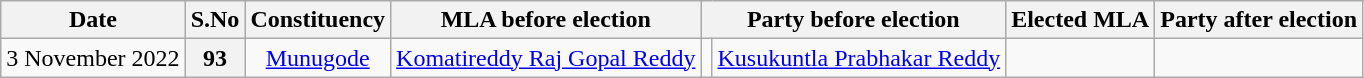<table class="wikitable sortable" style="text-align:center;">
<tr>
<th>Date</th>
<th>S.No</th>
<th>Constituency</th>
<th>MLA before election</th>
<th colspan="2">Party before election</th>
<th>Elected MLA</th>
<th colspan="2">Party after election</th>
</tr>
<tr>
<td>3 November 2022</td>
<th>93</th>
<td><a href='#'>Munugode</a></td>
<td><a href='#'>Komatireddy Raj Gopal Reddy</a></td>
<td></td>
<td><a href='#'>Kusukuntla Prabhakar Reddy</a></td>
<td></td>
</tr>
</table>
